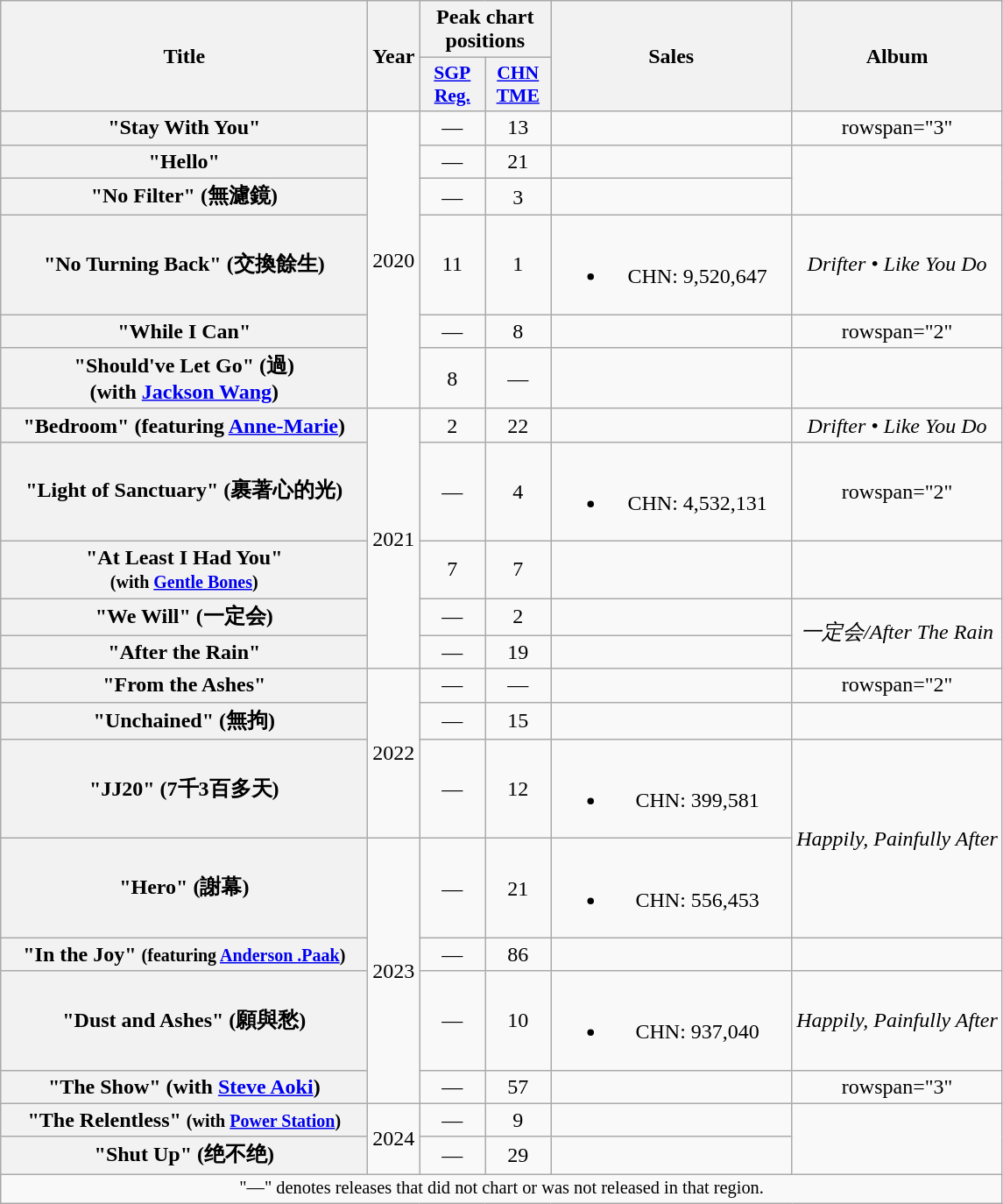<table class="wikitable plainrowheaders" style="text-align:center;">
<tr>
<th rowspan="2" scope="col" style="width:17em;">Title</th>
<th rowspan="2">Year</th>
<th colspan="2">Peak chart positions</th>
<th rowspan="2" scope="col" style="width:11em;">Sales</th>
<th rowspan="2">Album</th>
</tr>
<tr>
<th scope="col" style="width:3em;font-size:90%;"><a href='#'>SGP Reg.</a><br></th>
<th scope="col" style="width:3em;font-size:90%;"><a href='#'>CHN TME</a><br></th>
</tr>
<tr>
<th scope="row">"Stay With You"</th>
<td rowspan="6">2020</td>
<td>—</td>
<td>13</td>
<td></td>
<td>rowspan="3" </td>
</tr>
<tr>
<th scope="row">"Hello"</th>
<td>—</td>
<td>21</td>
<td></td>
</tr>
<tr>
<th scope="row">"No Filter" (無濾鏡)</th>
<td>—</td>
<td>3</td>
<td></td>
</tr>
<tr>
<th scope="row">"No Turning Back" (交換餘生)</th>
<td>11</td>
<td>1</td>
<td><br><ul><li>CHN: 9,520,647</li></ul></td>
<td><em>Drifter • Like You Do</em></td>
</tr>
<tr>
<th scope="row">"While I Can"</th>
<td>—</td>
<td>8</td>
<td></td>
<td>rowspan="2" </td>
</tr>
<tr>
<th scope="row">"Should've Let Go" (過)<br><span>(with <a href='#'>Jackson Wang</a>)</span></th>
<td>8</td>
<td>—</td>
<td></td>
</tr>
<tr>
<th scope="row">"Bedroom" <span>(featuring <a href='#'>Anne-Marie</a>)</span></th>
<td rowspan="5">2021</td>
<td>2</td>
<td>22</td>
<td></td>
<td><em>Drifter • Like You Do</em></td>
</tr>
<tr>
<th scope="row">"Light of Sanctuary" (裹著心的光)</th>
<td>—</td>
<td>4</td>
<td><br><ul><li>CHN: 4,532,131</li></ul></td>
<td>rowspan="2" </td>
</tr>
<tr>
<th scope="row">"At Least I Had You"<br><small>(with <a href='#'>Gentle Bones</a>)</small></th>
<td>7</td>
<td>7</td>
<td></td>
</tr>
<tr>
<th scope="row">"We Will" (一定会)</th>
<td>—</td>
<td>2</td>
<td></td>
<td rowspan="2"><em>一定会/After The Rain</em></td>
</tr>
<tr>
<th scope="row">"After the Rain"</th>
<td>—</td>
<td>19</td>
<td></td>
</tr>
<tr>
<th scope="row">"From the Ashes"</th>
<td rowspan="3">2022</td>
<td>—</td>
<td>—</td>
<td></td>
<td>rowspan="2" </td>
</tr>
<tr>
<th scope="row">"Unchained" (無拘)</th>
<td>—</td>
<td>15</td>
<td></td>
</tr>
<tr>
<th scope="row">"JJ20" (7千3百多天)</th>
<td>—</td>
<td>12</td>
<td><br><ul><li>CHN: 399,581</li></ul></td>
<td rowspan="2"><em>Happily, Painfully After</em></td>
</tr>
<tr>
<th scope="row">"Hero" (謝幕)</th>
<td rowspan="4">2023</td>
<td>—</td>
<td>21</td>
<td><br><ul><li>CHN: 556,453</li></ul></td>
</tr>
<tr>
<th scope="row">"In the Joy" <small>(featuring <a href='#'>Anderson .Paak</a>)</small></th>
<td>—</td>
<td>86</td>
<td></td>
<td></td>
</tr>
<tr>
<th scope="row">"Dust and Ashes" (願與愁)</th>
<td>—</td>
<td>10</td>
<td><br><ul><li>CHN: 937,040</li></ul></td>
<td><em>Happily, Painfully After</em></td>
</tr>
<tr>
<th scope="row">"The Show" <span>(with <a href='#'>Steve Aoki</a>)</span></th>
<td>—</td>
<td>57</td>
<td></td>
<td>rowspan="3" </td>
</tr>
<tr>
<th scope="row">"The Relentless" <small>(with <a href='#'>Power Station</a>)</small></th>
<td rowspan="2">2024</td>
<td>—</td>
<td>9</td>
<td></td>
</tr>
<tr>
<th scope="row">"Shut Up" (绝不绝)</th>
<td>—</td>
<td>29</td>
<td></td>
</tr>
<tr>
<td colspan="6" style="font-size:85%">"—" denotes releases that did not chart or was not released in that region.</td>
</tr>
</table>
